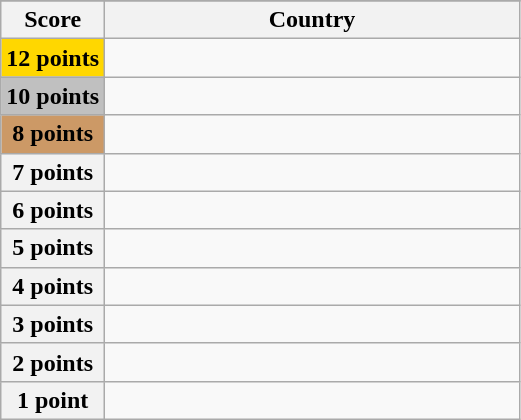<table class="wikitable">
<tr>
</tr>
<tr>
<th scope="col" width="20%">Score</th>
<th scope="col">Country</th>
</tr>
<tr>
<th scope="row" style="background:gold">12 points</th>
<td></td>
</tr>
<tr>
<th scope="row" style="background:silver">10 points</th>
<td></td>
</tr>
<tr>
<th scope="row" style="background:#CC9966">8 points</th>
<td></td>
</tr>
<tr>
<th scope="row">7 points</th>
<td></td>
</tr>
<tr>
<th scope="row">6 points</th>
<td></td>
</tr>
<tr>
<th scope="row">5 points</th>
<td></td>
</tr>
<tr>
<th scope="row">4 points</th>
<td></td>
</tr>
<tr>
<th scope="row">3 points</th>
<td></td>
</tr>
<tr>
<th scope="row">2 points</th>
<td></td>
</tr>
<tr>
<th scope="row">1 point</th>
<td></td>
</tr>
</table>
